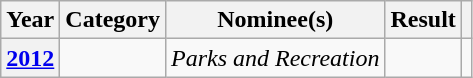<table class="wikitable plainrowheaders">
<tr>
<th scope="col">Year</th>
<th scope="col">Category</th>
<th scope="col">Nominee(s)</th>
<th scope="col">Result</th>
<th scope="col"></th>
</tr>
<tr>
<th scope="row"><a href='#'>2012</a></th>
<td></td>
<td><em>Parks and Recreation</em></td>
<td></td>
<td style="text-align:center;"></td>
</tr>
</table>
